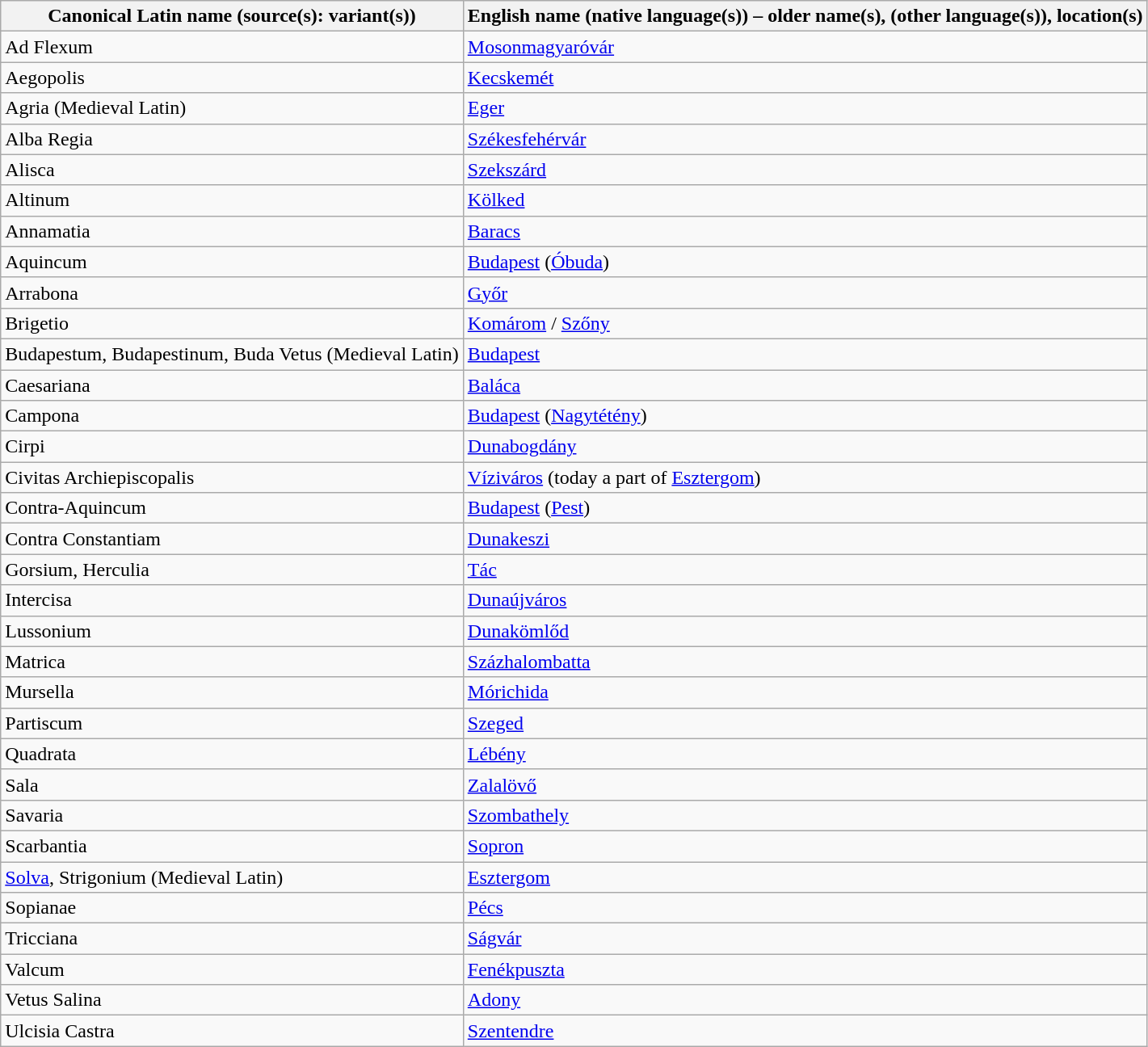<table class="wikitable sortable">
<tr>
<th>Canonical Latin name (source(s): variant(s))</th>
<th>English name (native language(s)) – older name(s), (other language(s)), location(s)</th>
</tr>
<tr>
<td>Ad Flexum</td>
<td><a href='#'>Mosonmagyaróvár</a></td>
</tr>
<tr>
<td>Aegopolis</td>
<td><a href='#'>Kecskemét</a></td>
</tr>
<tr>
<td>Agria (Medieval Latin)</td>
<td><a href='#'>Eger</a></td>
</tr>
<tr>
<td>Alba Regia</td>
<td><a href='#'>Székesfehérvár</a></td>
</tr>
<tr>
<td>Alisca</td>
<td><a href='#'>Szekszárd</a></td>
</tr>
<tr>
<td>Altinum</td>
<td><a href='#'>Kölked</a></td>
</tr>
<tr>
<td>Annamatia</td>
<td><a href='#'>Baracs</a></td>
</tr>
<tr>
<td>Aquincum</td>
<td><a href='#'>Budapest</a> (<a href='#'>Óbuda</a>)</td>
</tr>
<tr>
<td>Arrabona</td>
<td><a href='#'>Győr</a></td>
</tr>
<tr>
<td>Brigetio</td>
<td><a href='#'>Komárom</a> / <a href='#'>Szőny</a></td>
</tr>
<tr>
<td>Budapestum, Budapestinum, Buda Vetus (Medieval Latin)</td>
<td><a href='#'>Budapest</a></td>
</tr>
<tr>
<td>Caesariana</td>
<td><a href='#'>Baláca</a></td>
</tr>
<tr>
<td>Campona</td>
<td><a href='#'>Budapest</a> (<a href='#'>Nagytétény</a>)</td>
</tr>
<tr>
<td>Cirpi</td>
<td><a href='#'>Dunabogdány</a></td>
</tr>
<tr>
<td>Civitas Archiepiscopalis</td>
<td><a href='#'>Víziváros</a> (today a part of <a href='#'>Esztergom</a>)</td>
</tr>
<tr>
<td>Contra-Aquincum</td>
<td><a href='#'>Budapest</a> (<a href='#'>Pest</a>)</td>
</tr>
<tr>
<td>Contra Constantiam</td>
<td><a href='#'>Dunakeszi</a></td>
</tr>
<tr>
<td>Gorsium, Herculia</td>
<td><a href='#'>Tác</a></td>
</tr>
<tr>
<td>Intercisa</td>
<td><a href='#'>Dunaújváros</a></td>
</tr>
<tr>
<td>Lussonium</td>
<td><a href='#'>Dunakömlőd</a></td>
</tr>
<tr>
<td>Matrica</td>
<td><a href='#'>Százhalombatta</a></td>
</tr>
<tr>
<td>Mursella</td>
<td><a href='#'>Mórichida</a></td>
</tr>
<tr>
<td>Partiscum</td>
<td><a href='#'>Szeged</a></td>
</tr>
<tr>
<td>Quadrata</td>
<td><a href='#'>Lébény</a></td>
</tr>
<tr>
<td>Sala</td>
<td><a href='#'>Zalalövő</a></td>
</tr>
<tr>
<td>Savaria</td>
<td><a href='#'>Szombathely</a></td>
</tr>
<tr>
<td>Scarbantia</td>
<td><a href='#'>Sopron</a></td>
</tr>
<tr>
<td><a href='#'>Solva</a>, Strigonium (Medieval Latin)</td>
<td><a href='#'>Esztergom</a></td>
</tr>
<tr>
<td>Sopianae</td>
<td><a href='#'>Pécs</a></td>
</tr>
<tr>
<td>Tricciana</td>
<td><a href='#'>Ságvár</a></td>
</tr>
<tr>
<td>Valcum</td>
<td><a href='#'>Fenékpuszta</a></td>
</tr>
<tr>
<td>Vetus Salina</td>
<td><a href='#'>Adony</a></td>
</tr>
<tr>
<td>Ulcisia Castra</td>
<td><a href='#'>Szentendre</a></td>
</tr>
</table>
